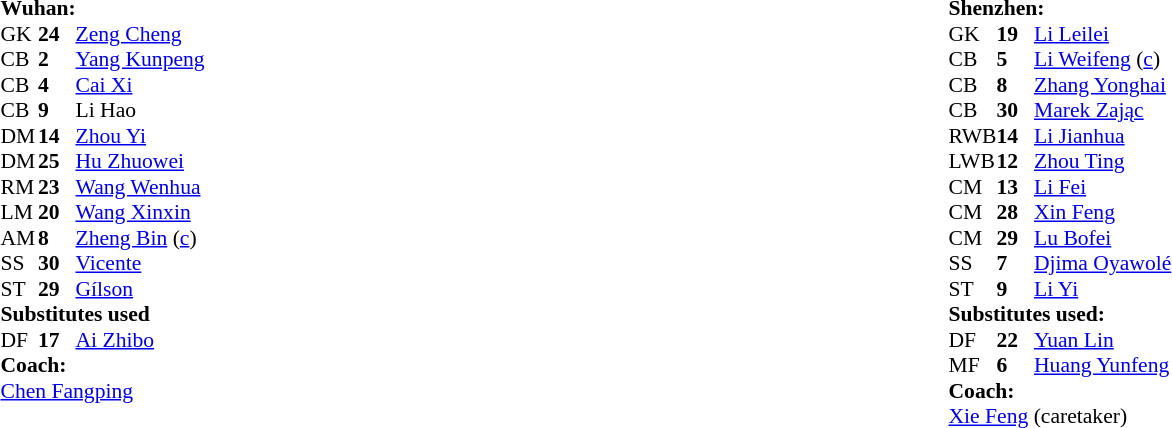<table width="100%">
<tr>
<td valign="top" width="45%"><br><table style="font-size: 90%" cellspacing="0" cellpadding="0">
<tr>
<td colspan="4"><strong>Wuhan:</strong></td>
</tr>
<tr>
<th width="25"></th>
<th width="25"></th>
</tr>
<tr>
<td>GK</td>
<td><strong>24</strong></td>
<td> <a href='#'>Zeng Cheng</a></td>
</tr>
<tr>
<td>CB</td>
<td><strong>2</strong></td>
<td> <a href='#'>Yang Kunpeng</a></td>
</tr>
<tr>
<td>CB</td>
<td><strong>4</strong></td>
<td> <a href='#'>Cai Xi</a></td>
</tr>
<tr>
<td>CB</td>
<td><strong>9</strong></td>
<td> Li Hao</td>
</tr>
<tr>
<td>DM</td>
<td><strong>14</strong></td>
<td> <a href='#'>Zhou Yi</a></td>
</tr>
<tr>
<td>DM</td>
<td><strong>25</strong></td>
<td> <a href='#'>Hu Zhuowei</a></td>
</tr>
<tr>
<td>RM</td>
<td><strong>23</strong></td>
<td> <a href='#'>Wang Wenhua</a></td>
</tr>
<tr>
<td>LM</td>
<td><strong>20</strong></td>
<td> <a href='#'>Wang Xinxin</a></td>
</tr>
<tr>
<td>AM</td>
<td><strong>8</strong></td>
<td> <a href='#'>Zheng Bin</a> (<a href='#'>c</a>)</td>
</tr>
<tr>
<td>SS</td>
<td><strong>30</strong></td>
<td> <a href='#'>Vicente</a></td>
</tr>
<tr>
<td>ST</td>
<td><strong>29</strong></td>
<td> <a href='#'>Gílson</a></td>
<td></td>
<td></td>
</tr>
<tr>
<td colspan=4><strong>Substitutes used</strong></td>
</tr>
<tr>
<td>DF</td>
<td><strong>17</strong></td>
<td> <a href='#'>Ai Zhibo</a></td>
<td></td>
<td></td>
</tr>
<tr>
<td colspan=4><strong>Coach:</strong></td>
</tr>
<tr>
<td colspan="4"> <a href='#'>Chen Fangping</a></td>
</tr>
</table>
</td>
<td valign="top"></td>
<td valign="top" width="50%"><br><table style="font-size: 90%" cellspacing="0" cellpadding="0">
<tr>
<td colspan="4"><strong>Shenzhen:</strong></td>
</tr>
<tr>
<th width="25"></th>
<th width="25"></th>
</tr>
<tr>
<td>GK</td>
<td><strong>19</strong></td>
<td> <a href='#'>Li Leilei</a></td>
</tr>
<tr>
<td>CB</td>
<td><strong>5</strong></td>
<td> <a href='#'>Li Weifeng</a> (<a href='#'>c</a>)</td>
</tr>
<tr>
<td>CB</td>
<td><strong>8</strong></td>
<td> <a href='#'>Zhang Yonghai</a></td>
<td></td>
</tr>
<tr>
<td>CB</td>
<td><strong>30</strong></td>
<td> <a href='#'>Marek Zając</a></td>
</tr>
<tr>
<td>RWB</td>
<td><strong>14</strong></td>
<td> <a href='#'>Li Jianhua</a></td>
</tr>
<tr>
<td>LWB</td>
<td><strong>12</strong></td>
<td> <a href='#'>Zhou Ting</a></td>
<td></td>
</tr>
<tr>
<td>CM</td>
<td><strong>13</strong></td>
<td> <a href='#'>Li Fei</a></td>
<td></td>
<td></td>
</tr>
<tr>
<td>CM</td>
<td><strong>28</strong></td>
<td> <a href='#'>Xin Feng</a></td>
<td></td>
<td></td>
</tr>
<tr>
<td>CM</td>
<td><strong>29</strong></td>
<td> <a href='#'>Lu Bofei</a></td>
</tr>
<tr>
<td>SS</td>
<td><strong>7</strong></td>
<td> <a href='#'>Djima Oyawolé</a></td>
<td></td>
</tr>
<tr>
<td>ST</td>
<td><strong>9</strong></td>
<td> <a href='#'>Li Yi</a></td>
<td></td>
</tr>
<tr>
<td colspan=4><strong>Substitutes used:</strong></td>
</tr>
<tr>
<td>DF</td>
<td><strong>22</strong></td>
<td> <a href='#'>Yuan Lin</a></td>
<td></td>
<td></td>
</tr>
<tr>
<td>MF</td>
<td><strong>6</strong></td>
<td> <a href='#'>Huang Yunfeng</a></td>
<td></td>
<td></td>
</tr>
<tr>
<td colspan=4><strong>Coach:</strong></td>
</tr>
<tr>
<td colspan="4"> <a href='#'>Xie Feng</a> (caretaker)</td>
</tr>
</table>
</td>
</tr>
<tr>
</tr>
</table>
